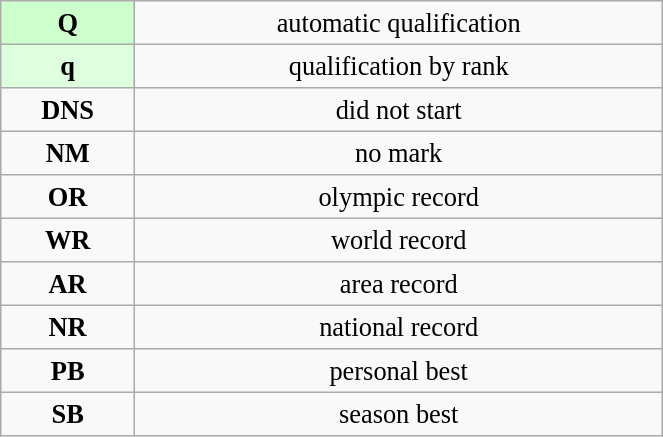<table class="wikitable" style=" text-align:center; font-size:110%;" width="35%">
<tr>
<td bgcolor="ccffcc"><strong>Q</strong></td>
<td>automatic qualification</td>
</tr>
<tr>
<td bgcolor="ddffdd"><strong>q</strong></td>
<td>qualification by rank</td>
</tr>
<tr>
<td><strong>DNS</strong></td>
<td>did not start</td>
</tr>
<tr>
<td><strong>NM</strong></td>
<td>no mark</td>
</tr>
<tr>
<td><strong>OR</strong></td>
<td>olympic record</td>
</tr>
<tr>
<td><strong>WR</strong></td>
<td>world record</td>
</tr>
<tr>
<td><strong>AR</strong></td>
<td>area record</td>
</tr>
<tr>
<td><strong>NR</strong></td>
<td>national record</td>
</tr>
<tr>
<td><strong>PB</strong></td>
<td>personal best</td>
</tr>
<tr>
<td><strong>SB</strong></td>
<td>season best</td>
</tr>
</table>
